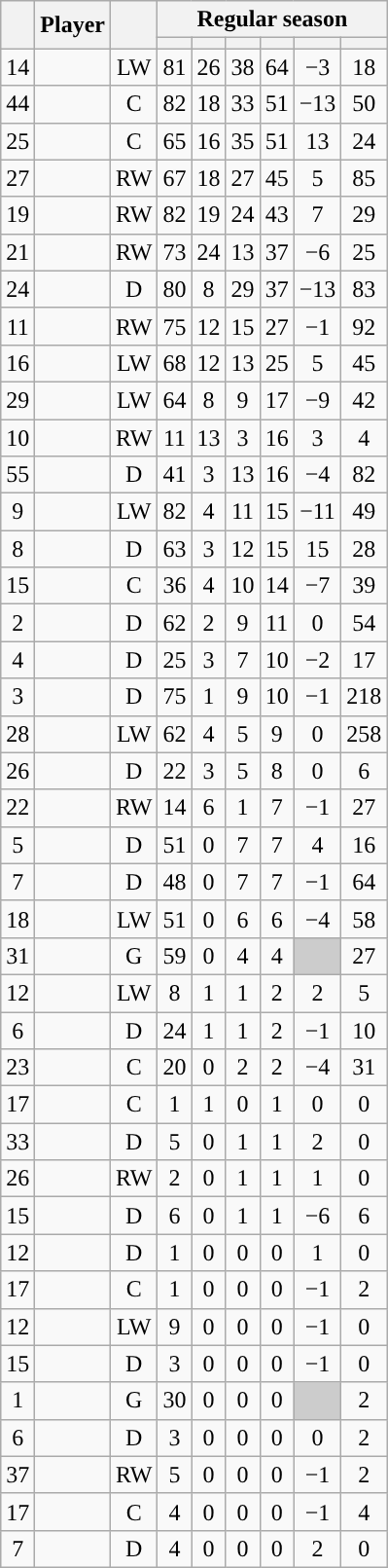<table class="wikitable sortable plainrowheaders" style="text-align:center;">
<tr>
<th scope="col" data-sort-type="number" rowspan="2"></th>
<th scope="col" rowspan="2">Player</th>
<th scope="col" rowspan="2"></th>
<th scope=colgroup colspan=6>Regular season</th>
</tr>
<tr>
<th scope="col" data-sort-type="number"></th>
<th scope="col" data-sort-type="number"></th>
<th scope="col" data-sort-type="number"></th>
<th scope="col" data-sort-type="number"></th>
<th scope="col" data-sort-type="number"></th>
<th scope="col" data-sort-type="number"></th>
</tr>
<tr>
<td scope="row">14</td>
<td align="left"></td>
<td>LW</td>
<td>81</td>
<td>26</td>
<td>38</td>
<td>64</td>
<td>−3</td>
<td>18</td>
</tr>
<tr>
<td scope="row">44</td>
<td align="left"></td>
<td>C</td>
<td>82</td>
<td>18</td>
<td>33</td>
<td>51</td>
<td>−13</td>
<td>50</td>
</tr>
<tr>
<td scope="row">25</td>
<td align="left"></td>
<td>C</td>
<td>65</td>
<td>16</td>
<td>35</td>
<td>51</td>
<td>13</td>
<td>24</td>
</tr>
<tr>
<td scope="row">27</td>
<td align="left"></td>
<td>RW</td>
<td>67</td>
<td>18</td>
<td>27</td>
<td>45</td>
<td>5</td>
<td>85</td>
</tr>
<tr>
<td scope="row">19</td>
<td align="left"></td>
<td>RW</td>
<td>82</td>
<td>19</td>
<td>24</td>
<td>43</td>
<td>7</td>
<td>29</td>
</tr>
<tr>
<td scope="row">21</td>
<td align="left"></td>
<td>RW</td>
<td>73</td>
<td>24</td>
<td>13</td>
<td>37</td>
<td>−6</td>
<td>25</td>
</tr>
<tr>
<td scope="row">24</td>
<td align="left"></td>
<td>D</td>
<td>80</td>
<td>8</td>
<td>29</td>
<td>37</td>
<td>−13</td>
<td>83</td>
</tr>
<tr>
<td scope="row">11</td>
<td align="left"></td>
<td>RW</td>
<td>75</td>
<td>12</td>
<td>15</td>
<td>27</td>
<td>−1</td>
<td>92</td>
</tr>
<tr>
<td scope="row">16</td>
<td align="left"></td>
<td>LW</td>
<td>68</td>
<td>12</td>
<td>13</td>
<td>25</td>
<td>5</td>
<td>45</td>
</tr>
<tr>
<td scope="row">29</td>
<td align="left"></td>
<td>LW</td>
<td>64</td>
<td>8</td>
<td>9</td>
<td>17</td>
<td>−9</td>
<td>42</td>
</tr>
<tr>
<td scope="row">10</td>
<td align="left"></td>
<td>RW</td>
<td>11</td>
<td>13</td>
<td>3</td>
<td>16</td>
<td>3</td>
<td>4</td>
</tr>
<tr>
<td scope="row">55</td>
<td align="left"></td>
<td>D</td>
<td>41</td>
<td>3</td>
<td>13</td>
<td>16</td>
<td>−4</td>
<td>82</td>
</tr>
<tr>
<td scope="row">9</td>
<td align="left"></td>
<td>LW</td>
<td>82</td>
<td>4</td>
<td>11</td>
<td>15</td>
<td>−11</td>
<td>49</td>
</tr>
<tr>
<td scope="row">8</td>
<td align="left"></td>
<td>D</td>
<td>63</td>
<td>3</td>
<td>12</td>
<td>15</td>
<td>15</td>
<td>28</td>
</tr>
<tr>
<td scope="row">15</td>
<td align="left"></td>
<td>C</td>
<td>36</td>
<td>4</td>
<td>10</td>
<td>14</td>
<td>−7</td>
<td>39</td>
</tr>
<tr>
<td scope="row">2</td>
<td align="left"></td>
<td>D</td>
<td>62</td>
<td>2</td>
<td>9</td>
<td>11</td>
<td>0</td>
<td>54</td>
</tr>
<tr>
<td scope="row">4</td>
<td align="left"></td>
<td>D</td>
<td>25</td>
<td>3</td>
<td>7</td>
<td>10</td>
<td>−2</td>
<td>17</td>
</tr>
<tr>
<td scope="row">3</td>
<td align="left"></td>
<td>D</td>
<td>75</td>
<td>1</td>
<td>9</td>
<td>10</td>
<td>−1</td>
<td>218</td>
</tr>
<tr>
<td scope="row">28</td>
<td align="left"></td>
<td>LW</td>
<td>62</td>
<td>4</td>
<td>5</td>
<td>9</td>
<td>0</td>
<td>258</td>
</tr>
<tr>
<td scope="row">26</td>
<td align="left"></td>
<td>D</td>
<td>22</td>
<td>3</td>
<td>5</td>
<td>8</td>
<td>0</td>
<td>6</td>
</tr>
<tr>
<td scope="row">22</td>
<td align="left"></td>
<td>RW</td>
<td>14</td>
<td>6</td>
<td>1</td>
<td>7</td>
<td>−1</td>
<td>27</td>
</tr>
<tr>
<td scope="row">5</td>
<td align="left"></td>
<td>D</td>
<td>51</td>
<td>0</td>
<td>7</td>
<td>7</td>
<td>4</td>
<td>16</td>
</tr>
<tr>
<td scope="row">7</td>
<td align="left"></td>
<td>D</td>
<td>48</td>
<td>0</td>
<td>7</td>
<td>7</td>
<td>−1</td>
<td>64</td>
</tr>
<tr>
<td scope="row">18</td>
<td align="left"></td>
<td>LW</td>
<td>51</td>
<td>0</td>
<td>6</td>
<td>6</td>
<td>−4</td>
<td>58</td>
</tr>
<tr>
<td scope="row">31</td>
<td align="left"></td>
<td>G</td>
<td>59</td>
<td>0</td>
<td>4</td>
<td>4</td>
<td style="background:#ccc"></td>
<td>27</td>
</tr>
<tr>
<td scope="row">12</td>
<td align="left"></td>
<td>LW</td>
<td>8</td>
<td>1</td>
<td>1</td>
<td>2</td>
<td>2</td>
<td>5</td>
</tr>
<tr>
<td scope="row">6</td>
<td align="left"></td>
<td>D</td>
<td>24</td>
<td>1</td>
<td>1</td>
<td>2</td>
<td>−1</td>
<td>10</td>
</tr>
<tr>
<td scope="row">23</td>
<td align="left"></td>
<td>C</td>
<td>20</td>
<td>0</td>
<td>2</td>
<td>2</td>
<td>−4</td>
<td>31</td>
</tr>
<tr>
<td scope="row">17</td>
<td align="left"></td>
<td>C</td>
<td>1</td>
<td>1</td>
<td>0</td>
<td>1</td>
<td>0</td>
<td>0</td>
</tr>
<tr>
<td scope="row">33</td>
<td align="left"></td>
<td>D</td>
<td>5</td>
<td>0</td>
<td>1</td>
<td>1</td>
<td>2</td>
<td>0</td>
</tr>
<tr>
<td scope="row">26</td>
<td align="left"></td>
<td>RW</td>
<td>2</td>
<td>0</td>
<td>1</td>
<td>1</td>
<td>1</td>
<td>0</td>
</tr>
<tr>
<td scope="row">15</td>
<td align="left"></td>
<td>D</td>
<td>6</td>
<td>0</td>
<td>1</td>
<td>1</td>
<td>−6</td>
<td>6</td>
</tr>
<tr>
<td scope="row">12</td>
<td align="left"></td>
<td>D</td>
<td>1</td>
<td>0</td>
<td>0</td>
<td>0</td>
<td>1</td>
<td>0</td>
</tr>
<tr>
<td scope="row">17</td>
<td align="left"></td>
<td>C</td>
<td>1</td>
<td>0</td>
<td>0</td>
<td>0</td>
<td>−1</td>
<td>2</td>
</tr>
<tr>
<td scope="row">12</td>
<td align="left"></td>
<td>LW</td>
<td>9</td>
<td>0</td>
<td>0</td>
<td>0</td>
<td>−1</td>
<td>0</td>
</tr>
<tr>
<td scope="row">15</td>
<td align="left"></td>
<td>D</td>
<td>3</td>
<td>0</td>
<td>0</td>
<td>0</td>
<td>−1</td>
<td>0</td>
</tr>
<tr>
<td scope="row">1</td>
<td align="left"></td>
<td>G</td>
<td>30</td>
<td>0</td>
<td>0</td>
<td>0</td>
<td style="background:#ccc"></td>
<td>2</td>
</tr>
<tr>
<td scope="row">6</td>
<td align="left"></td>
<td>D</td>
<td>3</td>
<td>0</td>
<td>0</td>
<td>0</td>
<td>0</td>
<td>2</td>
</tr>
<tr>
<td scope="row">37</td>
<td align="left"></td>
<td>RW</td>
<td>5</td>
<td>0</td>
<td>0</td>
<td>0</td>
<td>−1</td>
<td>2</td>
</tr>
<tr>
<td scope="row">17</td>
<td align="left"></td>
<td>C</td>
<td>4</td>
<td>0</td>
<td>0</td>
<td>0</td>
<td>−1</td>
<td>4</td>
</tr>
<tr>
<td scope="row">7</td>
<td align="left"></td>
<td>D</td>
<td>4</td>
<td>0</td>
<td>0</td>
<td>0</td>
<td>2</td>
<td>0</td>
</tr>
</table>
